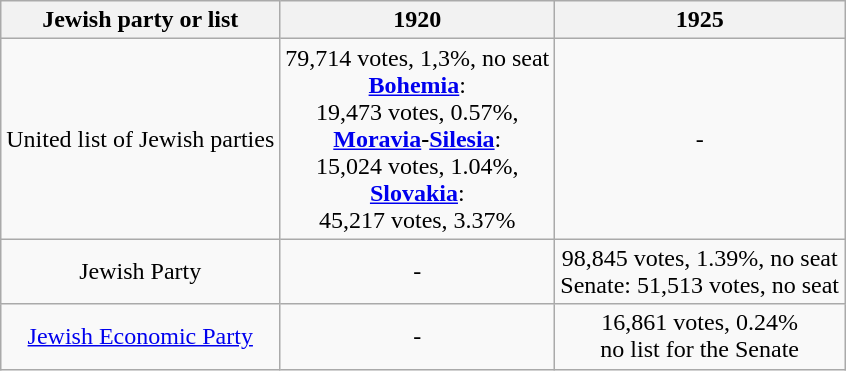<table border="1" class="wikitable">
<tr>
<th align="center">Jewish party or list</th>
<th align="center">1920</th>
<th align="center">1925</th>
</tr>
<tr>
<td align="center">United list of Jewish parties</td>
<td align="center">79,714 votes, 1,3%, no seat<br><strong><a href='#'>Bohemia</a></strong>: <br>19,473 votes, 0.57%,<br><strong><a href='#'>Moravia</a>-<a href='#'>Silesia</a></strong>: <br>15,024 votes, 1.04%,<br><strong><a href='#'>Slovakia</a></strong>: <br>45,217 votes, 3.37%</td>
<td align="center">-</td>
</tr>
<tr>
<td align="center">Jewish Party</td>
<td align="center">-</td>
<td align="center">98,845 votes, 1.39%, no seat<br>Senate: 51,513 votes, no seat</td>
</tr>
<tr>
<td align="center"><a href='#'>Jewish Economic Party</a></td>
<td align="center">-</td>
<td align="center">16,861 votes, 0.24%<br>no list for the Senate</td>
</tr>
</table>
